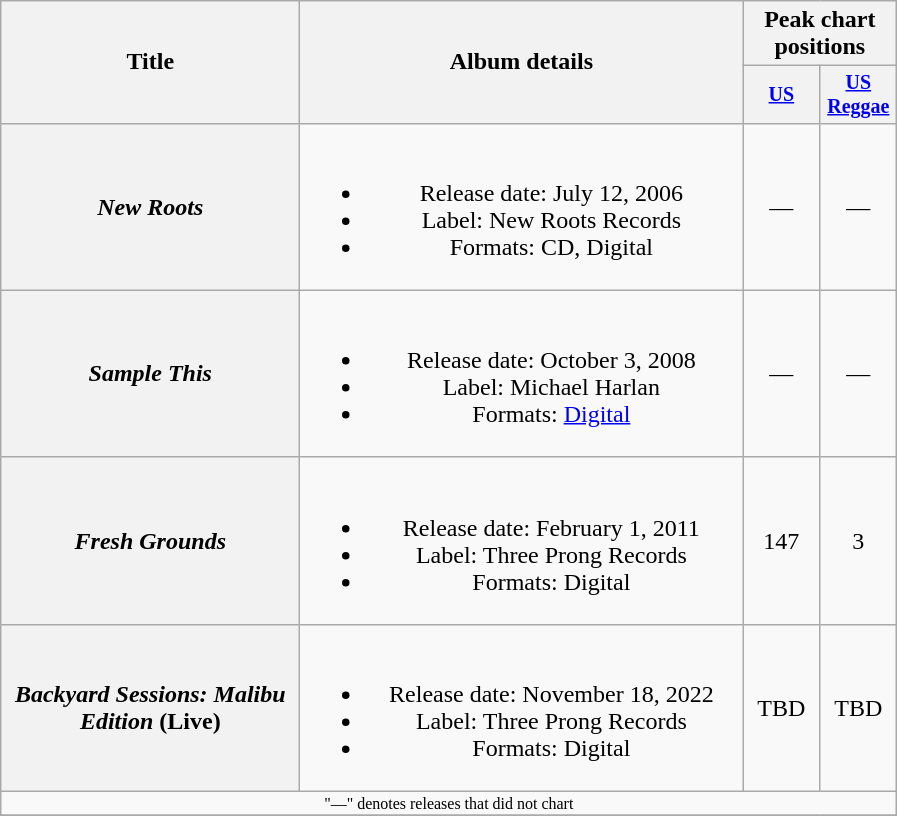<table class="wikitable plainrowheaders" style="text-align:center;">
<tr>
<th rowspan="2" style="width:12em;">Title</th>
<th rowspan="2" style="width:18em;">Album details</th>
<th colspan="2">Peak chart positions</th>
</tr>
<tr style="font-size:smaller;">
<th width="45"><a href='#'>US</a><br></th>
<th width="45"><a href='#'>US Reggae</a><br></th>
</tr>
<tr>
<th scope="row"><em>New Roots</em></th>
<td><br><ul><li>Release date: July 12, 2006</li><li>Label: New Roots Records</li><li>Formats: CD, Digital</li></ul></td>
<td>—</td>
<td>—</td>
</tr>
<tr>
<th scope="row"><em>Sample This</em></th>
<td><br><ul><li>Release date: October 3, 2008</li><li>Label: Michael Harlan</li><li>Formats: <a href='#'>Digital</a></li></ul></td>
<td>—</td>
<td>—</td>
</tr>
<tr>
<th scope="row"><em>Fresh Grounds</em></th>
<td><br><ul><li>Release date: February 1, 2011</li><li>Label: Three Prong Records</li><li>Formats: Digital</li></ul></td>
<td>147</td>
<td>3</td>
</tr>
<tr>
<th scope="row"><em>Backyard Sessions: Malibu Edition</em> (Live)</th>
<td><br><ul><li>Release date: November 18, 2022</li><li>Label: Three Prong Records</li><li>Formats: Digital</li></ul></td>
<td>TBD</td>
<td>TBD</td>
</tr>
<tr>
<td colspan="10" style="font-size:8pt">"—" denotes releases that did not chart</td>
</tr>
<tr>
</tr>
</table>
